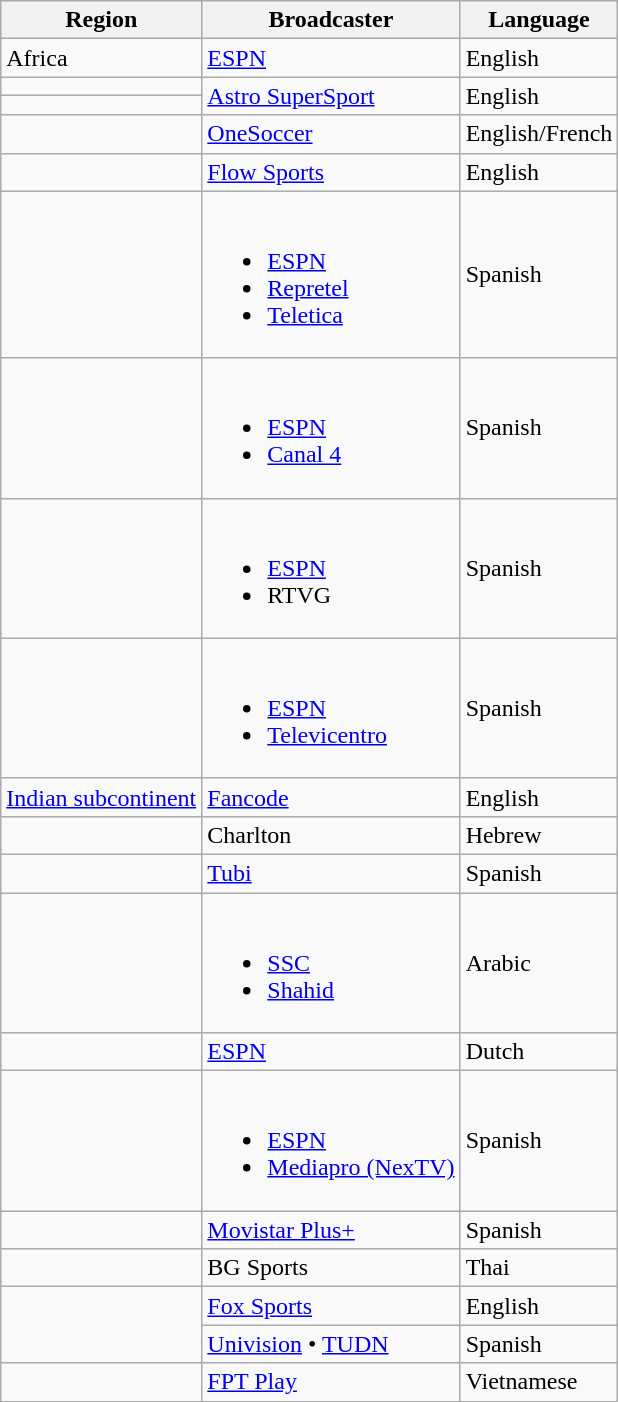<table class="wikitable">
<tr>
<th>Region</th>
<th>Broadcaster</th>
<th>Language</th>
</tr>
<tr>
<td>Africa</td>
<td><a href='#'>ESPN</a></td>
<td>English</td>
</tr>
<tr>
<td></td>
<td rowspan="2"><a href='#'>Astro SuperSport</a></td>
<td rowspan="2">English</td>
</tr>
<tr>
<td></td>
</tr>
<tr>
<td></td>
<td><a href='#'>OneSoccer</a></td>
<td>English/French</td>
</tr>
<tr>
<td></td>
<td><a href='#'>Flow Sports</a></td>
<td>English</td>
</tr>
<tr>
<td></td>
<td><br><ul><li><a href='#'>ESPN</a></li><li><a href='#'>Repretel</a></li><li><a href='#'>Teletica</a></li></ul></td>
<td>Spanish</td>
</tr>
<tr>
<td></td>
<td><br><ul><li><a href='#'>ESPN</a></li><li><a href='#'>Canal 4</a></li></ul></td>
<td>Spanish</td>
</tr>
<tr>
<td></td>
<td><br><ul><li><a href='#'>ESPN</a></li><li>RTVG</li></ul></td>
<td>Spanish</td>
</tr>
<tr>
<td></td>
<td><br><ul><li><a href='#'>ESPN</a></li><li><a href='#'>Televicentro</a></li></ul></td>
<td>Spanish</td>
</tr>
<tr>
<td><a href='#'>Indian subcontinent</a></td>
<td><a href='#'>Fancode</a></td>
<td>English</td>
</tr>
<tr>
<td></td>
<td>Charlton</td>
<td>Hebrew</td>
</tr>
<tr>
<td></td>
<td><a href='#'>Tubi</a></td>
<td>Spanish</td>
</tr>
<tr>
<td></td>
<td><br><ul><li><a href='#'>SSC</a></li><li><a href='#'>Shahid</a></li></ul></td>
<td>Arabic</td>
</tr>
<tr>
<td></td>
<td><a href='#'>ESPN</a></td>
<td>Dutch</td>
</tr>
<tr>
<td></td>
<td><br><ul><li><a href='#'>ESPN</a></li><li><a href='#'>Mediapro (NexTV)</a></li></ul></td>
<td>Spanish</td>
</tr>
<tr>
<td></td>
<td><a href='#'>Movistar Plus+</a></td>
<td>Spanish</td>
</tr>
<tr>
<td></td>
<td>BG Sports</td>
<td>Thai</td>
</tr>
<tr>
<td rowspan="2"></td>
<td><a href='#'>Fox Sports</a></td>
<td>English</td>
</tr>
<tr>
<td><a href='#'>Univision</a> • <a href='#'>TUDN</a></td>
<td>Spanish</td>
</tr>
<tr>
<td></td>
<td><a href='#'>FPT Play</a></td>
<td>Vietnamese</td>
</tr>
</table>
